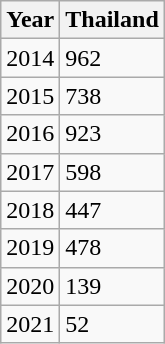<table class=wikitable>
<tr>
<th>Year</th>
<th>Thailand</th>
</tr>
<tr>
<td>2014</td>
<td>962</td>
</tr>
<tr>
<td>2015</td>
<td>738</td>
</tr>
<tr>
<td>2016</td>
<td>923</td>
</tr>
<tr>
<td>2017</td>
<td>598</td>
</tr>
<tr>
<td>2018</td>
<td>447</td>
</tr>
<tr>
<td>2019</td>
<td>478</td>
</tr>
<tr>
<td>2020</td>
<td>139</td>
</tr>
<tr>
<td>2021</td>
<td>52</td>
</tr>
</table>
